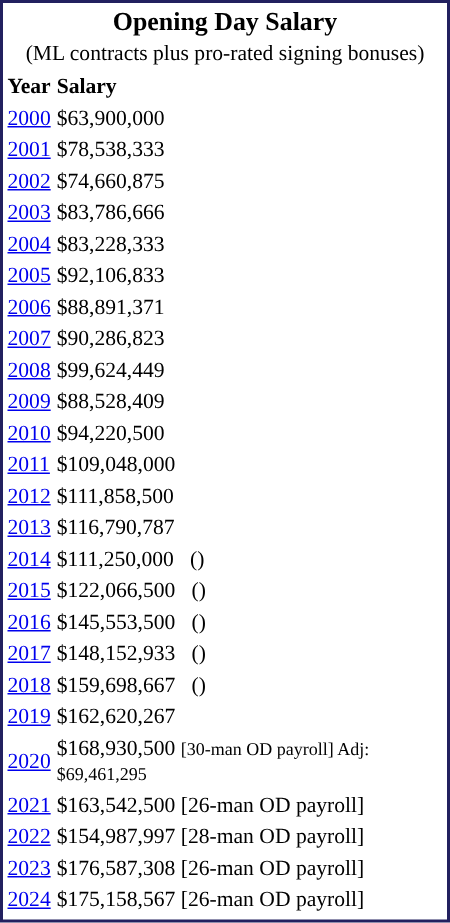<table cellpadding="1" style="width:300px; font-size:90%; border:2px solid #22205F;">
<tr style="text-align:center; font-size:larger;">
<td colspan=5><strong>Opening Day Salary</strong> <br> <small>(ML contracts plus pro-rated signing bonuses)</small></td>
</tr>
<tr>
<td><strong>Year</strong></td>
<td><strong>Salary</strong></td>
</tr>
<tr>
<td><a href='#'>2000</a></td>
<td>$63,900,000</td>
</tr>
<tr>
<td><a href='#'>2001</a></td>
<td>$78,538,333</td>
</tr>
<tr>
<td><a href='#'>2002</a></td>
<td>$74,660,875</td>
</tr>
<tr>
<td><a href='#'>2003</a></td>
<td>$83,786,666</td>
</tr>
<tr>
<td><a href='#'>2004</a></td>
<td>$83,228,333</td>
</tr>
<tr>
<td><a href='#'>2005</a></td>
<td>$92,106,833</td>
</tr>
<tr>
<td><a href='#'>2006</a></td>
<td>$88,891,371</td>
</tr>
<tr>
<td><a href='#'>2007</a></td>
<td>$90,286,823</td>
</tr>
<tr>
<td><a href='#'>2008</a></td>
<td>$99,624,449</td>
</tr>
<tr>
<td><a href='#'>2009</a></td>
<td>$88,528,409</td>
</tr>
<tr>
<td><a href='#'>2010</a></td>
<td>$94,220,500</td>
</tr>
<tr>
<td><a href='#'>2011</a></td>
<td>$109,048,000</td>
</tr>
<tr>
<td><a href='#'>2012</a></td>
<td>$111,858,500</td>
</tr>
<tr>
<td><a href='#'>2013</a></td>
<td>$116,790,787</td>
</tr>
<tr>
<td><a href='#'>2014</a></td>
<td>$111,250,000   ()</td>
</tr>
<tr>
<td><a href='#'>2015</a></td>
<td>$122,066,500   ()</td>
</tr>
<tr>
<td><a href='#'>2016</a></td>
<td>$145,553,500   ()</td>
</tr>
<tr>
<td><a href='#'>2017</a></td>
<td>$148,152,933   ()</td>
</tr>
<tr>
<td><a href='#'>2018</a></td>
<td>$159,698,667   ()</td>
</tr>
<tr>
<td><a href='#'>2019</a></td>
<td>$162,620,267</td>
</tr>
<tr>
<td><a href='#'>2020</a></td>
<td>$168,930,500 <small>[30-man OD payroll] Adj: $69,461,295</small></td>
</tr>
<tr>
<td><a href='#'>2021</a></td>
<td>$163,542,500 [26-man OD payroll]</td>
</tr>
<tr>
<td><a href='#'>2022</a></td>
<td>$154,987,997 [28-man OD payroll]</td>
</tr>
<tr>
<td><a href='#'>2023</a></td>
<td>$176,587,308 [26-man OD payroll]</td>
</tr>
<tr>
<td><a href='#'>2024</a></td>
<td>$175,158,567 [26-man OD payroll]</td>
</tr>
<tr>
</tr>
</table>
